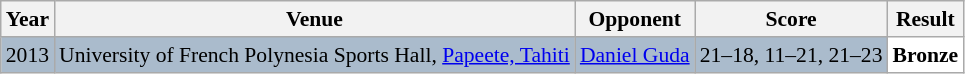<table class="sortable wikitable" style="font-size: 90%;">
<tr>
<th>Year</th>
<th>Venue</th>
<th>Opponent</th>
<th>Score</th>
<th>Result</th>
</tr>
<tr style="background:#AABBCC">
<td align="center">2013</td>
<td align="left">University of French Polynesia Sports Hall, <a href='#'>Papeete, Tahiti</a></td>
<td align="left"> <a href='#'>Daniel Guda</a></td>
<td align="left">21–18, 11–21, 21–23</td>
<td style="text-align:left; background:white"> <strong>Bronze</strong></td>
</tr>
</table>
